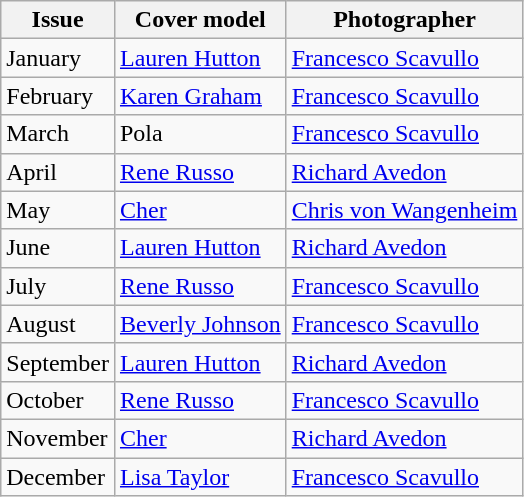<table class="sortable wikitable">
<tr>
<th>Issue</th>
<th>Cover model</th>
<th>Photographer</th>
</tr>
<tr>
<td>January</td>
<td><a href='#'>Lauren Hutton</a></td>
<td><a href='#'>Francesco Scavullo</a></td>
</tr>
<tr>
<td>February</td>
<td><a href='#'>Karen Graham</a></td>
<td><a href='#'>Francesco Scavullo</a></td>
</tr>
<tr>
<td>March</td>
<td>Pola</td>
<td><a href='#'>Francesco Scavullo</a></td>
</tr>
<tr>
<td>April</td>
<td><a href='#'>Rene Russo</a></td>
<td><a href='#'>Richard Avedon</a></td>
</tr>
<tr>
<td>May</td>
<td><a href='#'>Cher</a></td>
<td><a href='#'>Chris von Wangenheim</a></td>
</tr>
<tr>
<td>June</td>
<td><a href='#'>Lauren Hutton</a></td>
<td><a href='#'>Richard Avedon</a></td>
</tr>
<tr>
<td>July</td>
<td><a href='#'>Rene Russo</a></td>
<td><a href='#'>Francesco Scavullo</a></td>
</tr>
<tr>
<td>August</td>
<td><a href='#'>Beverly Johnson</a></td>
<td><a href='#'>Francesco Scavullo</a></td>
</tr>
<tr>
<td>September</td>
<td><a href='#'>Lauren Hutton</a></td>
<td><a href='#'>Richard Avedon</a></td>
</tr>
<tr>
<td>October</td>
<td><a href='#'>Rene Russo</a></td>
<td><a href='#'>Francesco Scavullo</a></td>
</tr>
<tr>
<td>November</td>
<td><a href='#'>Cher</a></td>
<td><a href='#'>Richard Avedon</a></td>
</tr>
<tr>
<td>December</td>
<td><a href='#'>Lisa Taylor</a></td>
<td><a href='#'>Francesco Scavullo</a></td>
</tr>
</table>
